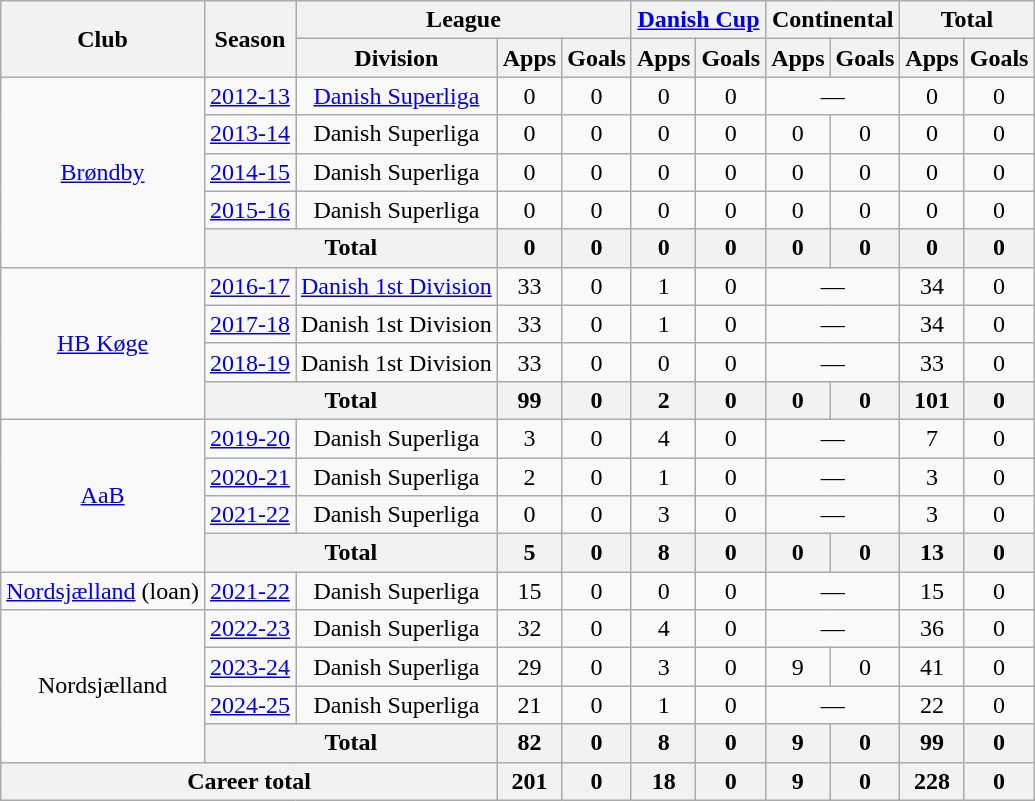<table class="wikitable" style="text-align: center">
<tr>
<th rowspan="2">Club</th>
<th rowspan="2">Season</th>
<th colspan="3">League</th>
<th colspan="2"><a href='#'>Danish Cup</a></th>
<th colspan="2">Continental</th>
<th colspan="2">Total</th>
</tr>
<tr>
<th>Division</th>
<th>Apps</th>
<th>Goals</th>
<th>Apps</th>
<th>Goals</th>
<th>Apps</th>
<th>Goals</th>
<th>Apps</th>
<th>Goals</th>
</tr>
<tr>
<td rowspan="5"><a href='#'>Brøndby</a></td>
<td><a href='#'>2012-13</a></td>
<td><a href='#'>Danish Superliga</a></td>
<td>0</td>
<td>0</td>
<td>0</td>
<td>0</td>
<td colspan="2">—</td>
<td>0</td>
<td>0</td>
</tr>
<tr>
<td><a href='#'>2013-14</a></td>
<td>Danish Superliga</td>
<td>0</td>
<td>0</td>
<td>0</td>
<td>0</td>
<td>0</td>
<td>0</td>
<td>0</td>
<td>0</td>
</tr>
<tr>
<td><a href='#'>2014-15</a></td>
<td>Danish Superliga</td>
<td>0</td>
<td>0</td>
<td>0</td>
<td>0</td>
<td>0</td>
<td>0</td>
<td>0</td>
<td>0</td>
</tr>
<tr>
<td><a href='#'>2015-16</a></td>
<td>Danish Superliga</td>
<td>0</td>
<td>0</td>
<td>0</td>
<td>0</td>
<td>0</td>
<td>0</td>
<td>0</td>
<td>0</td>
</tr>
<tr>
<th colspan="2">Total</th>
<th>0</th>
<th>0</th>
<th>0</th>
<th>0</th>
<th>0</th>
<th>0</th>
<th>0</th>
<th>0</th>
</tr>
<tr>
<td rowspan="4"><a href='#'>HB Køge</a></td>
<td><a href='#'>2016-17</a></td>
<td><a href='#'>Danish 1st Division</a></td>
<td>33</td>
<td>0</td>
<td>1</td>
<td>0</td>
<td colspan="2">—</td>
<td>34</td>
<td>0</td>
</tr>
<tr>
<td><a href='#'>2017-18</a></td>
<td>Danish 1st Division</td>
<td>33</td>
<td>0</td>
<td>1</td>
<td>0</td>
<td colspan="2">—</td>
<td>34</td>
<td>0</td>
</tr>
<tr>
<td><a href='#'>2018-19</a></td>
<td>Danish 1st Division</td>
<td>33</td>
<td>0</td>
<td>0</td>
<td>0</td>
<td colspan="2">—</td>
<td>33</td>
<td>0</td>
</tr>
<tr>
<th colspan="2">Total</th>
<th>99</th>
<th>0</th>
<th>2</th>
<th>0</th>
<th>0</th>
<th>0</th>
<th>101</th>
<th>0</th>
</tr>
<tr>
<td rowspan="4"><a href='#'>AaB</a></td>
<td><a href='#'>2019-20</a></td>
<td>Danish Superliga</td>
<td>3</td>
<td>0</td>
<td>4</td>
<td>0</td>
<td colspan="2">—</td>
<td>7</td>
<td>0</td>
</tr>
<tr>
<td><a href='#'>2020-21</a></td>
<td>Danish Superliga</td>
<td>2</td>
<td>0</td>
<td>1</td>
<td>0</td>
<td colspan="2">—</td>
<td>3</td>
<td>0</td>
</tr>
<tr>
<td><a href='#'>2021-22</a></td>
<td>Danish Superliga</td>
<td>0</td>
<td>0</td>
<td>3</td>
<td>0</td>
<td colspan="2">—</td>
<td>3</td>
<td>0</td>
</tr>
<tr>
<th colspan="2">Total</th>
<th>5</th>
<th>0</th>
<th>8</th>
<th>0</th>
<th>0</th>
<th>0</th>
<th>13</th>
<th>0</th>
</tr>
<tr>
<td><a href='#'>Nordsjælland</a> (loan)</td>
<td><a href='#'>2021-22</a></td>
<td>Danish Superliga</td>
<td>15</td>
<td>0</td>
<td>0</td>
<td>0</td>
<td colspan="2">—</td>
<td>15</td>
<td>0</td>
</tr>
<tr>
<td rowspan="4">Nordsjælland</td>
<td><a href='#'>2022-23</a></td>
<td>Danish Superliga</td>
<td>32</td>
<td>0</td>
<td>4</td>
<td>0</td>
<td colspan="2">—</td>
<td>36</td>
<td>0</td>
</tr>
<tr>
<td><a href='#'>2023-24</a></td>
<td>Danish Superliga</td>
<td>29</td>
<td>0</td>
<td>3</td>
<td>0</td>
<td>9</td>
<td>0</td>
<td>41</td>
<td>0</td>
</tr>
<tr>
<td><a href='#'>2024-25</a></td>
<td>Danish Superliga</td>
<td>21</td>
<td>0</td>
<td>1</td>
<td>0</td>
<td colspan="2">—</td>
<td>22</td>
<td>0</td>
</tr>
<tr>
<th colspan="2">Total</th>
<th>82</th>
<th>0</th>
<th>8</th>
<th>0</th>
<th>9</th>
<th>0</th>
<th>99</th>
<th>0</th>
</tr>
<tr>
<th colspan="3">Career total</th>
<th>201</th>
<th>0</th>
<th>18</th>
<th>0</th>
<th>9</th>
<th>0</th>
<th>228</th>
<th>0</th>
</tr>
</table>
